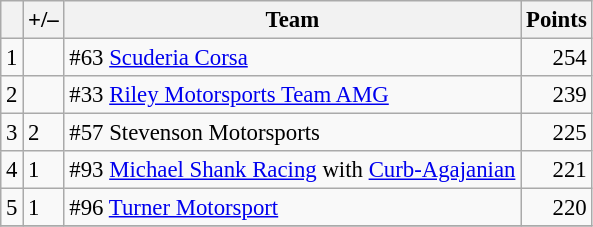<table class="wikitable" style="font-size: 95%;">
<tr>
<th scope="col"></th>
<th scope="col">+/–</th>
<th scope="col">Team</th>
<th scope="col">Points</th>
</tr>
<tr>
<td align=center>1</td>
<td align="left"></td>
<td>  #63 <a href='#'>Scuderia Corsa</a></td>
<td align=right>254</td>
</tr>
<tr>
<td align=center>2</td>
<td align="left"></td>
<td> #33 <a href='#'>Riley Motorsports Team AMG</a></td>
<td align=right>239</td>
</tr>
<tr>
<td align=center>3</td>
<td align="left"> 2</td>
<td> #57 Stevenson Motorsports</td>
<td align=right>225</td>
</tr>
<tr>
<td align=center>4</td>
<td align="left"> 1</td>
<td>  #93 <a href='#'>Michael Shank Racing</a> with <a href='#'>Curb-Agajanian</a></td>
<td align=right>221</td>
</tr>
<tr>
<td align=center>5</td>
<td align="left"> 1</td>
<td> #96 <a href='#'>Turner Motorsport</a></td>
<td align=right>220</td>
</tr>
<tr>
</tr>
</table>
